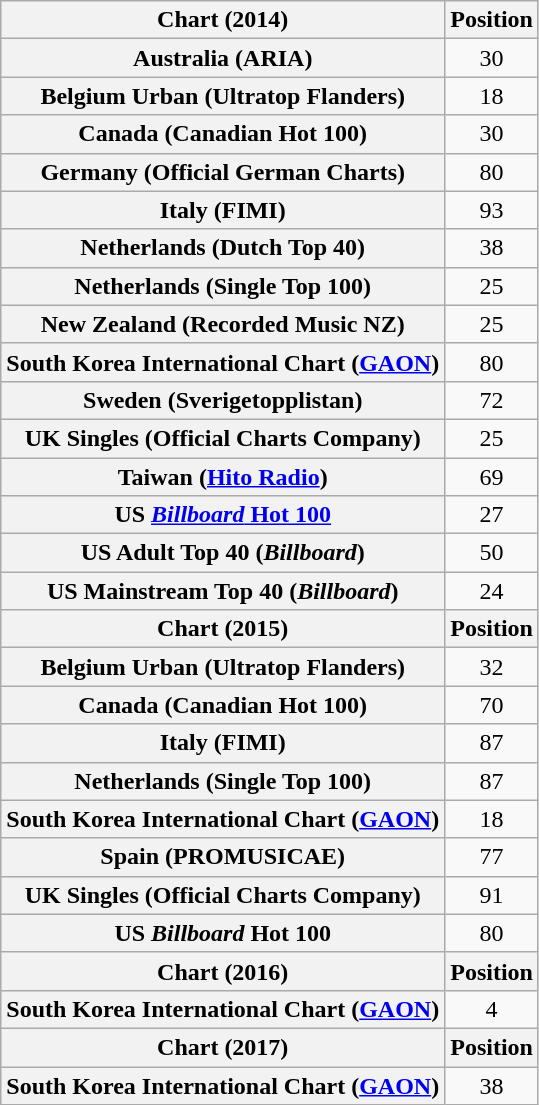<table class="wikitable sortable plainrowheaders" style="text-align:center;">
<tr>
<th>Chart (2014)</th>
<th>Position</th>
</tr>
<tr>
<th scope="row">Australia (ARIA)</th>
<td>30</td>
</tr>
<tr>
<th scope="row">Belgium Urban (Ultratop Flanders)</th>
<td>18</td>
</tr>
<tr>
<th scope="row">Canada (Canadian Hot 100)</th>
<td>30</td>
</tr>
<tr>
<th scope="row">Germany (Official German Charts)</th>
<td style="text-align:center;">80</td>
</tr>
<tr>
<th scope="row">Italy (FIMI)</th>
<td style="text-align:center;">93</td>
</tr>
<tr>
<th scope="row">Netherlands (Dutch Top 40)</th>
<td>38</td>
</tr>
<tr>
<th scope="row">Netherlands (Single Top 100)</th>
<td>25</td>
</tr>
<tr>
<th scope="row">New Zealand (Recorded Music NZ)</th>
<td>25</td>
</tr>
<tr>
<th scope="row">South Korea International Chart (<a href='#'>GAON</a>)</th>
<td>80</td>
</tr>
<tr>
<th scope="row">Sweden (Sverigetopplistan)</th>
<td>72</td>
</tr>
<tr>
<th scope="row">UK Singles (Official Charts Company)</th>
<td>25</td>
</tr>
<tr>
<th scope="row">Taiwan (<a href='#'>Hito Radio</a>)</th>
<td>69</td>
</tr>
<tr>
<th scope="row">US <a href='#'><em>Billboard</em> Hot 100</a></th>
<td>27</td>
</tr>
<tr>
<th scope="row">US Adult Top 40 (<em>Billboard</em>)</th>
<td>50</td>
</tr>
<tr>
<th scope="row">US Mainstream Top 40 (<em>Billboard</em>)</th>
<td>24</td>
</tr>
<tr>
<th scope="col">Chart (2015)</th>
<th scope="col">Position</th>
</tr>
<tr>
<th scope="row">Belgium Urban (Ultratop Flanders)</th>
<td>32</td>
</tr>
<tr>
<th scope="row">Canada (Canadian Hot 100)</th>
<td>70</td>
</tr>
<tr>
<th scope="row">Italy (FIMI)</th>
<td>87</td>
</tr>
<tr>
<th scope="row">Netherlands (Single Top 100)</th>
<td>87</td>
</tr>
<tr>
<th scope="row">South Korea International Chart (<a href='#'>GAON</a>)</th>
<td>18</td>
</tr>
<tr>
<th scope="row">Spain (PROMUSICAE)</th>
<td>77</td>
</tr>
<tr>
<th scope="row">UK Singles (Official Charts Company)</th>
<td>91</td>
</tr>
<tr>
<th scope="row">US <em>Billboard</em> Hot 100</th>
<td>80</td>
</tr>
<tr>
<th scope="col">Chart (2016)</th>
<th scope="col">Position</th>
</tr>
<tr>
<th scope="row">South Korea International Chart (<a href='#'>GAON</a>)</th>
<td>4</td>
</tr>
<tr>
<th scope="col">Chart (2017)</th>
<th scope="col">Position</th>
</tr>
<tr>
<th scope="row">South Korea International Chart (<a href='#'>GAON</a>)</th>
<td>38</td>
</tr>
</table>
